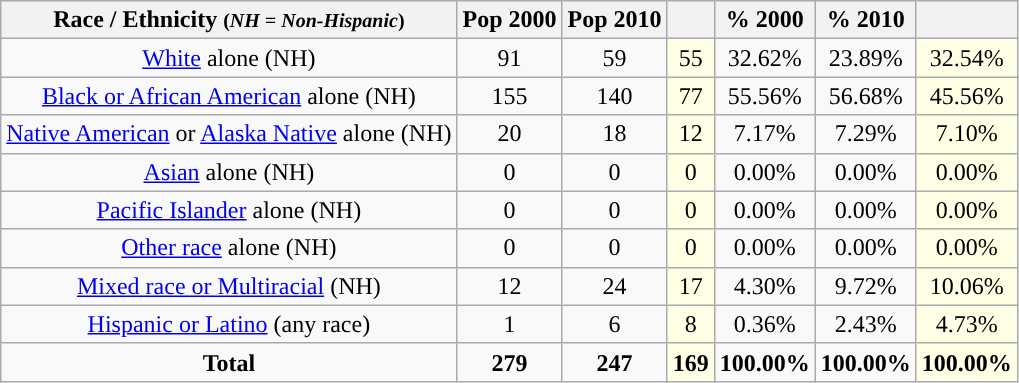<table class="wikitable" style="text-align:center;">
<tr>
<th>Race / Ethnicity <small>(<em>NH = Non-Hispanic</em>)</small></th>
<th>Pop 2000</th>
<th>Pop 2010</th>
<th></th>
<th>% 2000</th>
<th>% 2010</th>
<th></th>
</tr>
<tr>
<td><a href='#'>White</a> alone (NH)</td>
<td>91</td>
<td>59</td>
<td style='background: #ffffe6;'>55</td>
<td>32.62%</td>
<td>23.89%</td>
<td style='background: #ffffe6;'>32.54%</td>
</tr>
<tr>
<td><a href='#'>Black or African American</a> alone (NH)</td>
<td>155</td>
<td>140</td>
<td style='background: #ffffe6;'>77</td>
<td>55.56%</td>
<td>56.68%</td>
<td style='background: #ffffe6;'>45.56%</td>
</tr>
<tr>
<td><a href='#'>Native American</a> or <a href='#'>Alaska Native</a> alone (NH)</td>
<td>20</td>
<td>18</td>
<td style='background: #ffffe6;'>12</td>
<td>7.17%</td>
<td>7.29%</td>
<td style='background: #ffffe6;'>7.10%</td>
</tr>
<tr>
<td><a href='#'>Asian</a> alone (NH)</td>
<td>0</td>
<td>0</td>
<td style='background: #ffffe6;'>0</td>
<td>0.00%</td>
<td>0.00%</td>
<td style='background: #ffffe6;'>0.00%</td>
</tr>
<tr>
<td><a href='#'>Pacific Islander</a> alone (NH)</td>
<td>0</td>
<td>0</td>
<td style='background: #ffffe6;'>0</td>
<td>0.00%</td>
<td>0.00%</td>
<td style='background: #ffffe6;'>0.00%</td>
</tr>
<tr>
<td><a href='#'>Other race</a> alone (NH)</td>
<td>0</td>
<td>0</td>
<td style='background: #ffffe6;'>0</td>
<td>0.00%</td>
<td>0.00%</td>
<td style='background: #ffffe6;'>0.00%</td>
</tr>
<tr>
<td><a href='#'>Mixed race or Multiracial</a> (NH)</td>
<td>12</td>
<td>24</td>
<td style='background: #ffffe6;'>17</td>
<td>4.30%</td>
<td>9.72%</td>
<td style='background: #ffffe6;'>10.06%</td>
</tr>
<tr>
<td><a href='#'>Hispanic or Latino</a> (any race)</td>
<td>1</td>
<td>6</td>
<td style='background: #ffffe6;'>8</td>
<td>0.36%</td>
<td>2.43%</td>
<td style='background: #ffffe6;'>4.73%</td>
</tr>
<tr>
<td><strong>Total</strong></td>
<td><strong>279</strong></td>
<td><strong>247</strong></td>
<td style='background: #ffffe6;'><strong>169</strong></td>
<td><strong>100.00%</strong></td>
<td><strong>100.00%</strong></td>
<td style='background: #ffffe6;'><strong>100.00%</strong></td>
</tr>
</table>
